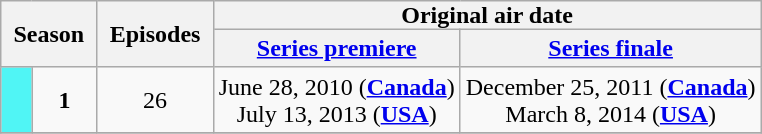<table class="wikitable" style="text-align:center;">
<tr>
<th style="padding:0 8px;" rowspan="2" colspan="2">Season</th>
<th style="padding:0 8px;" rowspan="2">Episodes</th>
<th style="padding:0 80px;" colspan="2">Original air date</th>
</tr>
<tr>
<th><a href='#'>Series premiere</a></th>
<th><a href='#'>Series finale</a></th>
</tr>
<tr>
<td style="background:#50f5f5; color:#100; text-align:center;"></td>
<td><strong>1</strong></td>
<td>26</td>
<td>June 28, 2010 (<strong><a href='#'>Canada</a></strong>)<br>July 13, 2013 (<strong><a href='#'>USA</a></strong>)</td>
<td>December 25, 2011 (<strong><a href='#'>Canada</a></strong>)<br>March 8, 2014 (<strong><a href='#'>USA</a></strong>)</td>
</tr>
<tr>
</tr>
</table>
